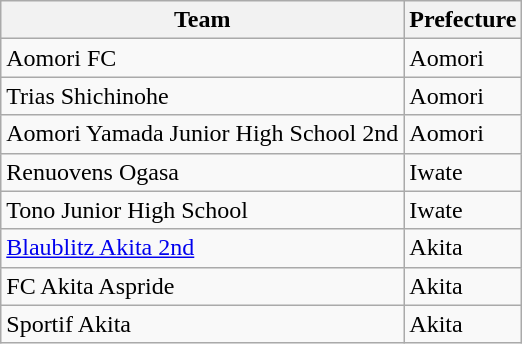<table class="wikitable sortable">
<tr>
<th>Team</th>
<th>Prefecture</th>
</tr>
<tr>
<td>Aomori FC</td>
<td>Aomori</td>
</tr>
<tr>
<td>Trias Shichinohe</td>
<td>Aomori</td>
</tr>
<tr>
<td>Aomori Yamada Junior High School 2nd</td>
<td>Aomori</td>
</tr>
<tr>
<td>Renuovens Ogasa</td>
<td>Iwate</td>
</tr>
<tr>
<td>Tono Junior High School</td>
<td>Iwate</td>
</tr>
<tr>
<td><a href='#'>Blaublitz Akita 2nd</a></td>
<td>Akita</td>
</tr>
<tr>
<td>FC Akita Aspride</td>
<td>Akita</td>
</tr>
<tr>
<td>Sportif Akita</td>
<td>Akita</td>
</tr>
</table>
